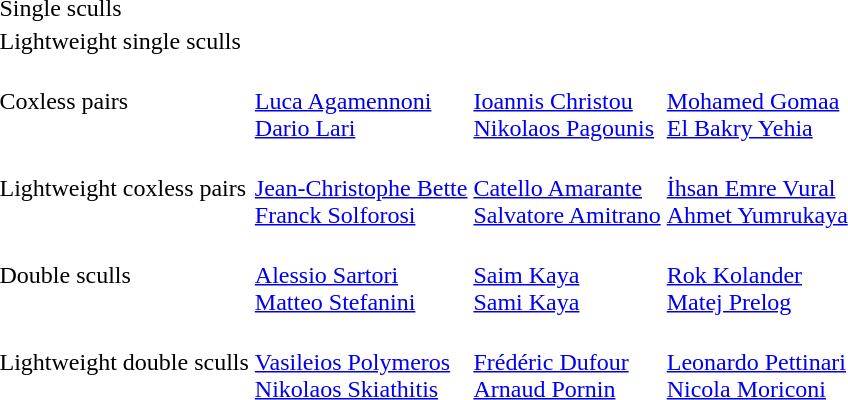<table>
<tr>
<td>Single sculls</td>
<td></td>
<td></td>
<td></td>
</tr>
<tr>
<td>Lightweight single sculls</td>
<td></td>
<td></td>
<td></td>
</tr>
<tr>
<td>Coxless pairs</td>
<td><br><a href='#'>Luca Agamennoni</a><br><a href='#'>Dario Lari</a></td>
<td><br><a href='#'>Ioannis Christou</a><br><a href='#'>Nikolaos Pagounis</a></td>
<td><br><a href='#'>Mohamed Gomaa</a><br><a href='#'>El Bakry Yehia</a></td>
</tr>
<tr>
<td>Lightweight coxless pairs</td>
<td><br><a href='#'>Jean-Christophe Bette</a><br><a href='#'>Franck Solforosi</a></td>
<td><br><a href='#'>Catello Amarante</a><br><a href='#'>Salvatore Amitrano</a></td>
<td><br><a href='#'>İhsan Emre Vural</a><br><a href='#'>Ahmet Yumrukaya</a></td>
</tr>
<tr>
<td>Double sculls</td>
<td><br><a href='#'>Alessio Sartori</a><br><a href='#'>Matteo Stefanini</a></td>
<td><br><a href='#'>Saim Kaya</a><br><a href='#'>Sami Kaya</a></td>
<td><br><a href='#'>Rok Kolander</a><br><a href='#'>Matej Prelog</a></td>
</tr>
<tr>
<td>Lightweight double sculls</td>
<td><br><a href='#'>Vasileios Polymeros</a><br><a href='#'>Nikolaos Skiathitis</a></td>
<td><br><a href='#'>Frédéric Dufour</a><br><a href='#'>Arnaud Pornin</a></td>
<td><br><a href='#'>Leonardo Pettinari</a><br><a href='#'>Nicola Moriconi</a></td>
</tr>
<tr>
</tr>
</table>
